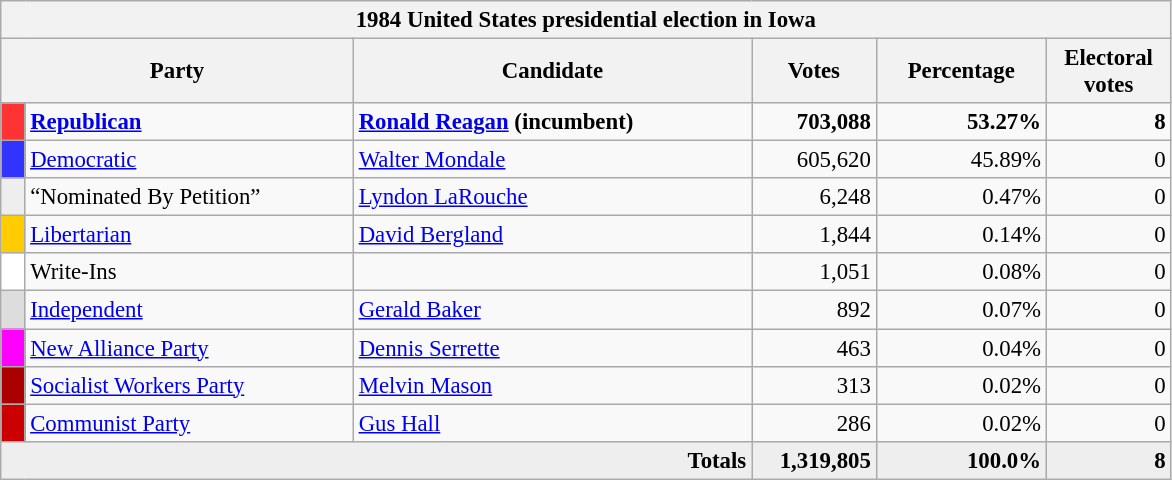<table class="wikitable" style="font-size: 95%;">
<tr>
<th colspan="6">1984 United States presidential election in Iowa</th>
</tr>
<tr>
<th colspan="2" style="width: 15em">Party</th>
<th style="width: 17em">Candidate</th>
<th style="width: 5em">Votes</th>
<th style="width: 7em">Percentage</th>
<th style="width: 5em">Electoral votes</th>
</tr>
<tr>
<th style="background:#f33; width:3px;"></th>
<td style="width: 130px"><strong><a href='#'>Republican</a></strong></td>
<td><strong><a href='#'>Ronald Reagan</a> (incumbent)</strong></td>
<td style="text-align:right;"><strong>703,088</strong></td>
<td style="text-align:right;"><strong>53.27%</strong></td>
<td style="text-align:right;"><strong>8</strong></td>
</tr>
<tr>
<th style="background:#33f; width:3px;"></th>
<td style="width: 130px"><a href='#'>Democratic</a></td>
<td><a href='#'>Walter Mondale</a></td>
<td style="text-align:right;">605,620</td>
<td style="text-align:right;">45.89%</td>
<td style="text-align:right;">0</td>
</tr>
<tr>
<th style="background:#EEEEEE; width:3px;"></th>
<td style="width: 130px">“Nominated By Petition”</td>
<td><a href='#'>Lyndon LaRouche</a></td>
<td style="text-align:right;">6,248</td>
<td style="text-align:right;">0.47%</td>
<td style="text-align:right;">0</td>
</tr>
<tr>
<th style="background:#FFCC00; width:3px;"></th>
<td style="width: 130px"><a href='#'>Libertarian</a></td>
<td><a href='#'>David Bergland</a></td>
<td style="text-align:right;">1,844</td>
<td style="text-align:right;">0.14%</td>
<td style="text-align:right;">0</td>
</tr>
<tr>
<th style="background:#FFFFFF; width:3px;"></th>
<td style="width: 130px">Write-Ins</td>
<td></td>
<td style="text-align:right;">1,051</td>
<td style="text-align:right;">0.08%</td>
<td style="text-align:right;">0</td>
</tr>
<tr>
<th style="background:#DDDDDD; width:3px;"></th>
<td style="width: 130px"><a href='#'>Independent</a></td>
<td><a href='#'>Gerald Baker</a></td>
<td style="text-align:right;">892</td>
<td style="text-align:right;">0.07%</td>
<td style="text-align:right;">0</td>
</tr>
<tr>
<th style="background: #FF00FF; width:3px;"></th>
<td style="width: 130px"><a href='#'>New Alliance Party</a></td>
<td><a href='#'>Dennis Serrette</a></td>
<td style="text-align:right;">463</td>
<td style="text-align:right;">0.04%</td>
<td style="text-align:right;">0</td>
</tr>
<tr>
<th style="background: #aa0000; width:3px;"></th>
<td style="width: 130px"><a href='#'>Socialist Workers Party</a></td>
<td><a href='#'>Melvin Mason</a></td>
<td style="text-align:right;">313</td>
<td style="text-align:right;">0.02%</td>
<td style="text-align:right;">0</td>
</tr>
<tr>
<th style="background:#c00; width:3px;"></th>
<td style="width: 130px"><a href='#'>Communist Party</a></td>
<td><a href='#'>Gus Hall</a></td>
<td style="text-align:right;">286</td>
<td style="text-align:right;">0.02%</td>
<td style="text-align:right;">0</td>
</tr>
<tr style="background:#eee; text-align:right;">
<td colspan="3"><strong>Totals</strong></td>
<td><strong>1,319,805</strong></td>
<td><strong>100.0%</strong></td>
<td><strong>8</strong></td>
</tr>
</table>
